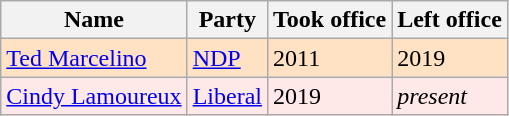<table class="wikitable">
<tr>
<th>Name</th>
<th>Party</th>
<th>Took office</th>
<th>Left office</th>
</tr>
<tr bgcolor=#FFE1C4>
<td><a href='#'>Ted Marcelino</a></td>
<td><a href='#'>NDP</a></td>
<td>2011</td>
<td>2019</td>
</tr>
<tr bgcolor=#FFE8E8>
<td><a href='#'>Cindy Lamoureux</a></td>
<td><a href='#'>Liberal</a></td>
<td>2019</td>
<td><em>present</em></td>
</tr>
</table>
